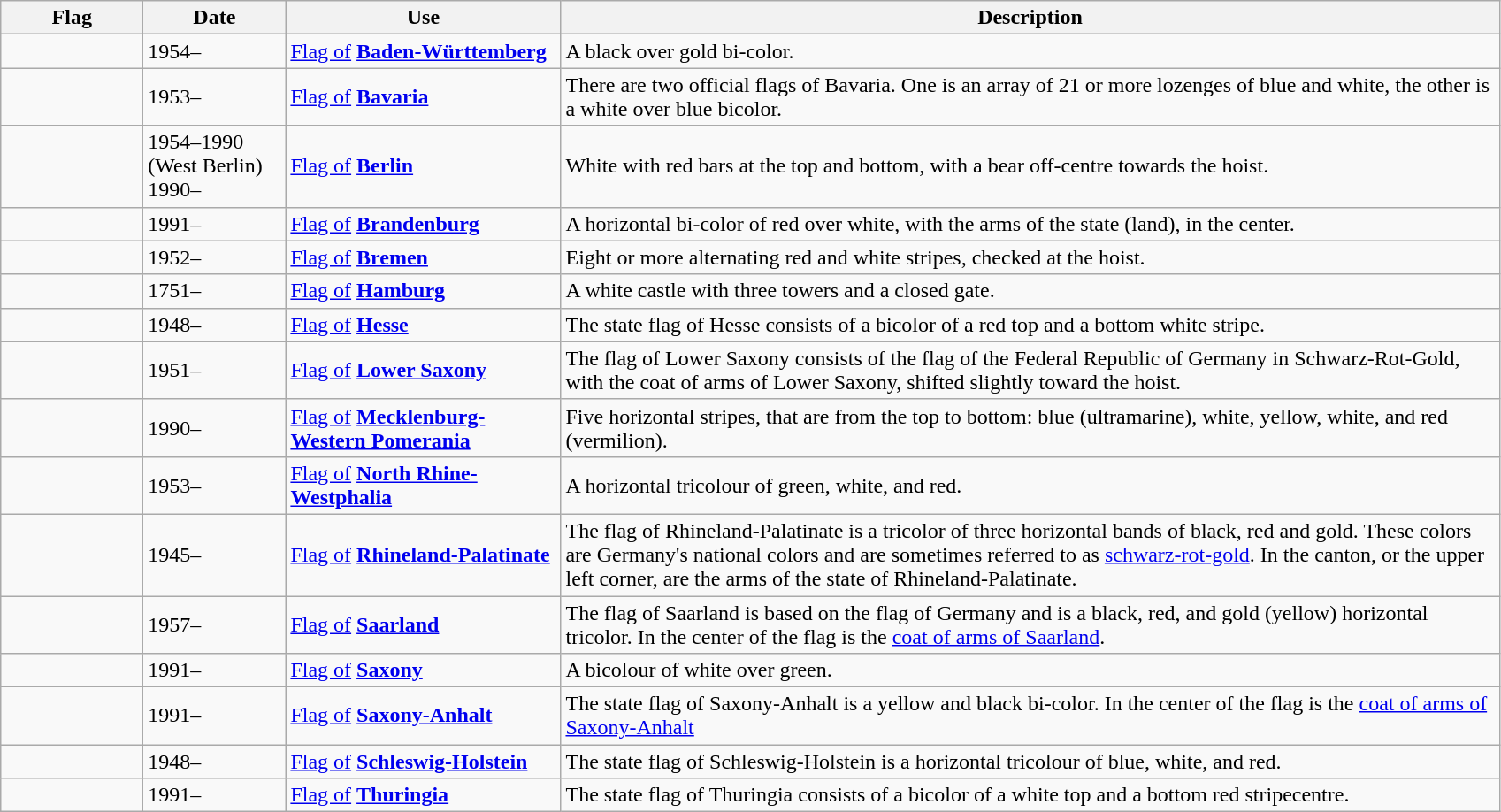<table class="wikitable">
<tr>
<th style="width:100px;">Flag</th>
<th style="width:100px;">Date</th>
<th style="width:200px;">Use</th>
<th style="width:700px;">Description</th>
</tr>
<tr>
<td></td>
<td>1954–</td>
<td><a href='#'>Flag of</a> <strong><a href='#'>Baden-Württemberg</a></strong></td>
<td>A black over gold bi-color.</td>
</tr>
<tr>
<td><br> </td>
<td>1953–</td>
<td><a href='#'>Flag of</a> <strong><a href='#'>Bavaria</a></strong></td>
<td>There are two official flags of Bavaria. One is an array of 21 or more lozenges of blue and white, the other is a white over blue bicolor.</td>
</tr>
<tr>
<td></td>
<td>1954–1990 (West Berlin)<br>1990–</td>
<td><a href='#'>Flag of</a> <strong><a href='#'>Berlin</a></strong></td>
<td>White with red bars at the top and bottom, with a bear off-centre towards the hoist.</td>
</tr>
<tr>
<td></td>
<td>1991–</td>
<td><a href='#'>Flag of</a> <strong><a href='#'>Brandenburg</a></strong></td>
<td>A horizontal bi-color of red over white, with the arms of the state (land), in the center.</td>
</tr>
<tr>
<td></td>
<td>1952–</td>
<td><a href='#'>Flag of</a> <strong><a href='#'>Bremen</a></strong></td>
<td>Eight or more alternating red and white stripes, checked at the hoist.</td>
</tr>
<tr>
<td></td>
<td>1751–</td>
<td><a href='#'>Flag of</a> <strong><a href='#'>Hamburg</a></strong></td>
<td>A white castle with three towers and a closed gate.</td>
</tr>
<tr>
<td></td>
<td>1948–</td>
<td><a href='#'>Flag of</a> <strong><a href='#'>Hesse</a></strong></td>
<td>The state flag of Hesse consists of a bicolor of a red top and a bottom white stripe.</td>
</tr>
<tr>
<td></td>
<td>1951–</td>
<td><a href='#'>Flag of</a> <strong><a href='#'>Lower Saxony</a></strong></td>
<td>The flag of Lower Saxony consists of the flag of the Federal Republic of Germany in Schwarz-Rot-Gold, with the coat of arms of Lower Saxony, shifted slightly toward the hoist.</td>
</tr>
<tr>
<td></td>
<td>1990–</td>
<td><a href='#'>Flag of</a> <strong><a href='#'>Mecklenburg-Western Pomerania</a></strong></td>
<td>Five horizontal stripes, that are from the top to bottom: blue (ultramarine), white, yellow, white, and red (vermilion).</td>
</tr>
<tr>
<td></td>
<td>1953–</td>
<td><a href='#'>Flag of</a> <strong><a href='#'>North Rhine-Westphalia</a></strong></td>
<td>A horizontal tricolour of green, white, and red.</td>
</tr>
<tr>
<td></td>
<td>1945–</td>
<td><a href='#'>Flag of</a> <strong><a href='#'>Rhineland-Palatinate</a></strong></td>
<td>The flag of Rhineland-Palatinate is a tricolor of three horizontal bands of black, red and gold. These colors are Germany's national colors and are sometimes referred to as <a href='#'>schwarz-rot-gold</a>. In the canton, or the upper left corner, are the arms of the state of Rhineland-Palatinate.</td>
</tr>
<tr>
<td></td>
<td>1957–</td>
<td><a href='#'>Flag of</a> <strong><a href='#'>Saarland</a></strong></td>
<td>The flag of Saarland is based on the flag of Germany and is a black, red, and gold (yellow) horizontal tricolor. In the center of the flag is the <a href='#'>coat of arms of Saarland</a>.</td>
</tr>
<tr>
<td></td>
<td>1991–</td>
<td><a href='#'>Flag of</a> <strong><a href='#'>Saxony</a></strong></td>
<td>A bicolour of white over green.</td>
</tr>
<tr>
<td></td>
<td>1991–</td>
<td><a href='#'>Flag of</a> <strong><a href='#'>Saxony-Anhalt</a></strong></td>
<td>The state flag of Saxony-Anhalt is a yellow and black bi-color. In the center of the flag is the <a href='#'>coat of arms of Saxony-Anhalt</a></td>
</tr>
<tr>
<td></td>
<td>1948–</td>
<td><a href='#'>Flag of</a> <strong><a href='#'>Schleswig-Holstein</a></strong></td>
<td>The state flag of Schleswig-Holstein is a horizontal tricolour of blue, white, and red.</td>
</tr>
<tr>
<td></td>
<td>1991–</td>
<td><a href='#'>Flag of</a> <strong><a href='#'>Thuringia</a></strong></td>
<td>The state flag of Thuringia consists of a bicolor of a white top and a bottom red stripecentre.</td>
</tr>
</table>
